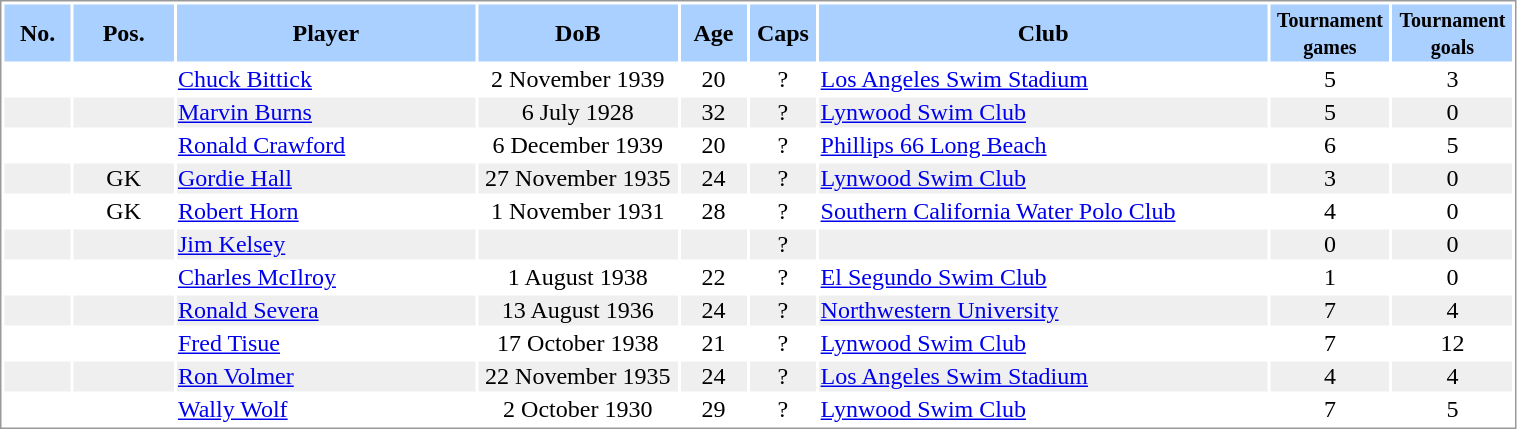<table border="0" width="80%" style="border: 1px solid #999; background-color:#FFFFFF; text-align:center">
<tr align="center" bgcolor="#AAD0FF">
<th width=4%>No.</th>
<th width=6%>Pos.</th>
<th width=18%>Player</th>
<th width=12%>DoB</th>
<th width=4%>Age</th>
<th width=4%>Caps</th>
<th width=27%>Club</th>
<th width=6%><small>Tournament<br>games</small></th>
<th width=6%><small>Tournament<br>goals</small></th>
</tr>
<tr>
<td></td>
<td></td>
<td align="left"><a href='#'>Chuck Bittick</a></td>
<td>2 November 1939</td>
<td>20</td>
<td>?</td>
<td align="left"> <a href='#'>Los Angeles Swim Stadium</a></td>
<td>5</td>
<td>3</td>
</tr>
<tr bgcolor="#EFEFEF">
<td></td>
<td></td>
<td align="left"><a href='#'>Marvin Burns</a></td>
<td>6 July 1928</td>
<td>32</td>
<td>?</td>
<td align="left"> <a href='#'>Lynwood Swim Club</a></td>
<td>5</td>
<td>0</td>
</tr>
<tr>
<td></td>
<td></td>
<td align="left"><a href='#'>Ronald Crawford</a></td>
<td>6 December 1939</td>
<td>20</td>
<td>?</td>
<td align="left"> <a href='#'>Phillips 66 Long Beach</a></td>
<td>6</td>
<td>5</td>
</tr>
<tr bgcolor="#EFEFEF">
<td></td>
<td>GK</td>
<td align="left"><a href='#'>Gordie Hall</a></td>
<td>27 November 1935</td>
<td>24</td>
<td>?</td>
<td align="left"> <a href='#'>Lynwood Swim Club</a></td>
<td>3</td>
<td>0</td>
</tr>
<tr>
<td></td>
<td>GK</td>
<td align="left"><a href='#'>Robert Horn</a></td>
<td>1 November 1931</td>
<td>28</td>
<td>?</td>
<td align="left"> <a href='#'>Southern California Water Polo Club</a></td>
<td>4</td>
<td>0</td>
</tr>
<tr bgcolor="#EFEFEF">
<td></td>
<td></td>
<td align="left"><a href='#'>Jim Kelsey</a></td>
<td></td>
<td></td>
<td>?</td>
<td align="left"></td>
<td>0</td>
<td>0</td>
</tr>
<tr>
<td></td>
<td></td>
<td align="left"><a href='#'>Charles McIlroy</a></td>
<td>1 August 1938</td>
<td>22</td>
<td>?</td>
<td align="left"> <a href='#'>El Segundo Swim Club</a></td>
<td>1</td>
<td>0</td>
</tr>
<tr bgcolor="#EFEFEF">
<td></td>
<td></td>
<td align="left"><a href='#'>Ronald Severa</a></td>
<td>13 August 1936</td>
<td>24</td>
<td>?</td>
<td align="left"> <a href='#'>Northwestern University</a></td>
<td>7</td>
<td>4</td>
</tr>
<tr>
<td></td>
<td></td>
<td align="left"><a href='#'>Fred Tisue</a></td>
<td>17 October 1938</td>
<td>21</td>
<td>?</td>
<td align="left"> <a href='#'>Lynwood Swim Club</a></td>
<td>7</td>
<td>12</td>
</tr>
<tr bgcolor="#EFEFEF">
<td></td>
<td></td>
<td align="left"><a href='#'>Ron Volmer</a></td>
<td>22 November 1935</td>
<td>24</td>
<td>?</td>
<td align="left"> <a href='#'>Los Angeles Swim Stadium</a></td>
<td>4</td>
<td>4</td>
</tr>
<tr>
<td></td>
<td></td>
<td align="left"><a href='#'>Wally Wolf</a></td>
<td>2 October 1930</td>
<td>29</td>
<td>?</td>
<td align="left"> <a href='#'>Lynwood Swim Club</a></td>
<td>7</td>
<td>5</td>
</tr>
</table>
